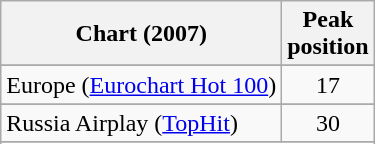<table class="wikitable sortable">
<tr>
<th>Chart (2007)</th>
<th>Peak<br>position</th>
</tr>
<tr>
</tr>
<tr>
</tr>
<tr>
</tr>
<tr>
</tr>
<tr>
</tr>
<tr>
</tr>
<tr>
</tr>
<tr>
</tr>
<tr>
<td>Europe (<a href='#'>Eurochart Hot 100</a>)</td>
<td align="center">17</td>
</tr>
<tr>
</tr>
<tr>
</tr>
<tr>
</tr>
<tr>
</tr>
<tr>
</tr>
<tr>
</tr>
<tr>
</tr>
<tr>
</tr>
<tr>
</tr>
<tr>
</tr>
<tr>
<td>Russia Airplay (<a href='#'>TopHit</a>)</td>
<td align="center">30</td>
</tr>
<tr>
</tr>
<tr>
</tr>
<tr>
</tr>
<tr>
</tr>
<tr>
</tr>
<tr>
</tr>
<tr>
</tr>
<tr>
</tr>
</table>
